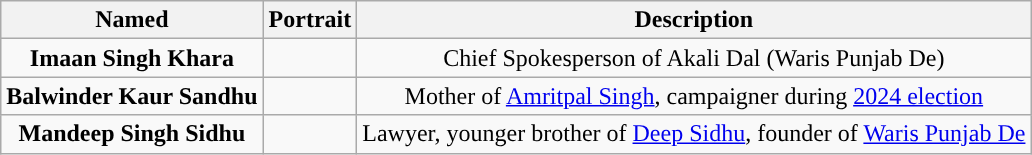<table class="wikitable sortable" style="text-align:center; background-color:">
<tr>
<th style="background-color: ">Named</th>
<th style="background-color: ">Portrait</th>
<th style="background-color: ">Description</th>
</tr>
<tr>
<td><strong>Imaan Singh Khara</strong></td>
<td></td>
<td>Chief Spokesperson of Akali Dal (Waris Punjab De)</td>
</tr>
<tr>
<td><strong>Balwinder Kaur Sandhu</strong></td>
<td></td>
<td>Mother of <a href='#'>Amritpal Singh</a>, campaigner during <a href='#'>2024 election</a></td>
</tr>
<tr>
<td><strong>Mandeep Singh Sidhu</strong></td>
<td></td>
<td>Lawyer, younger brother of <a href='#'>Deep Sidhu</a>, founder of <a href='#'>Waris Punjab De</a></td>
</tr>
</table>
